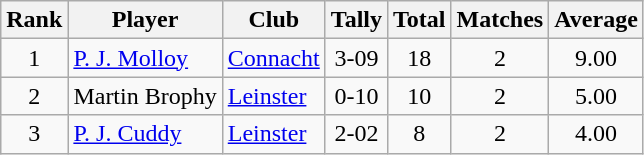<table class="wikitable">
<tr>
<th>Rank</th>
<th>Player</th>
<th>Club</th>
<th>Tally</th>
<th>Total</th>
<th>Matches</th>
<th>Average</th>
</tr>
<tr>
<td rowspan=1 align=center>1</td>
<td><a href='#'>P. J. Molloy</a></td>
<td><a href='#'>Connacht</a></td>
<td align=center>3-09</td>
<td align=center>18</td>
<td align=center>2</td>
<td align=center>9.00</td>
</tr>
<tr>
<td rowspan=1 align=center>2</td>
<td>Martin Brophy</td>
<td><a href='#'>Leinster</a></td>
<td align=center>0-10</td>
<td align=center>10</td>
<td align=center>2</td>
<td align=center>5.00</td>
</tr>
<tr>
<td rowspan=1 align=center>3</td>
<td><a href='#'>P. J. Cuddy</a></td>
<td><a href='#'>Leinster</a></td>
<td align=center>2-02</td>
<td align=center>8</td>
<td align=center>2</td>
<td align=center>4.00</td>
</tr>
</table>
